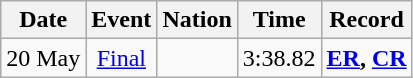<table class="wikitable" style=text-align:center>
<tr>
<th>Date</th>
<th>Event</th>
<th>Nation</th>
<th>Time</th>
<th>Record</th>
</tr>
<tr>
<td>20 May</td>
<td><a href='#'>Final</a></td>
<td align=left></td>
<td>3:38.82</td>
<td><strong><a href='#'>ER</a>, <a href='#'>CR</a></strong></td>
</tr>
</table>
